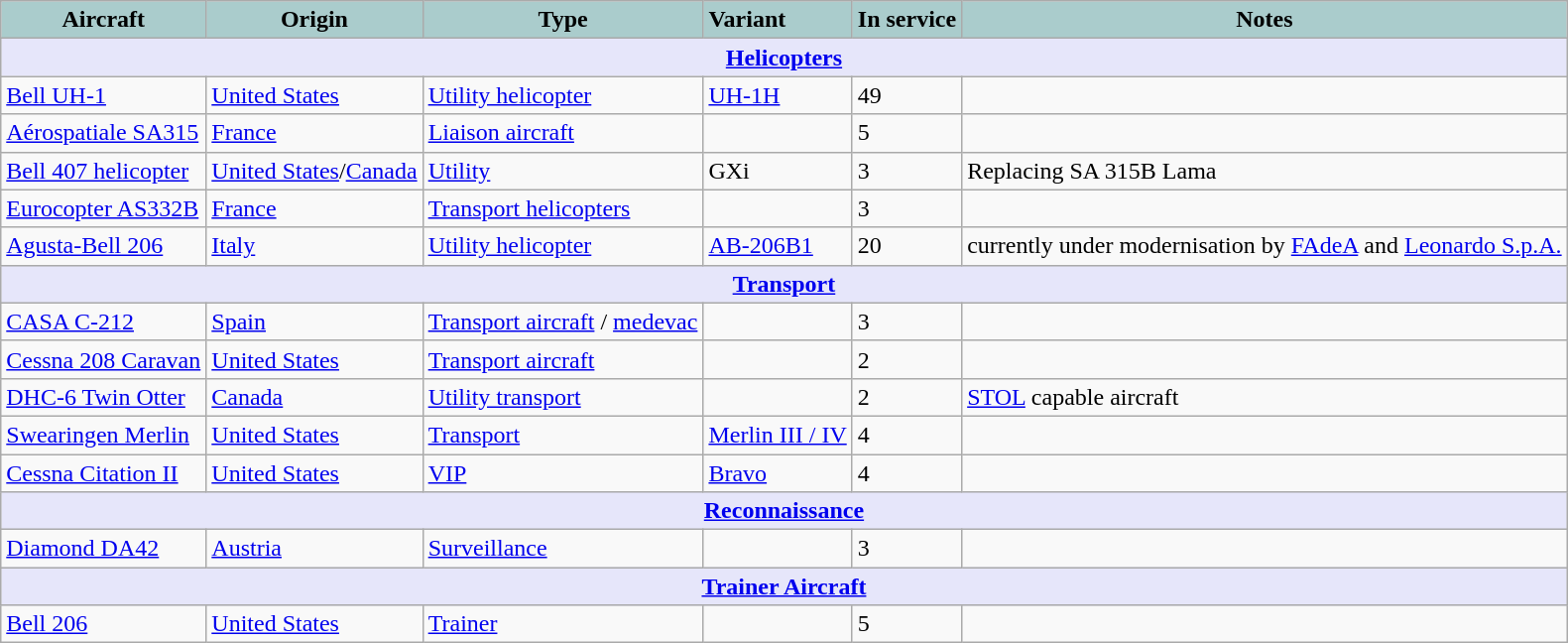<table class="wikitable">
<tr>
<th style="text-align:center; background:#acc;">Aircraft</th>
<th style="text-align: center; background:#acc;">Origin</th>
<th style="text-align:l center; background:#acc;">Type</th>
<th style="text-align:left; background:#acc;">Variant</th>
<th style="text-align:center; background:#acc;">In service</th>
<th style="text-align: center; background:#acc;">Notes</th>
</tr>
<tr>
<th style="align: center; background: lavender;" colspan="7"><a href='#'>Helicopters</a></th>
</tr>
<tr>
<td><a href='#'>Bell UH-1</a></td>
<td><a href='#'>United States</a></td>
<td><a href='#'>Utility helicopter</a></td>
<td><a href='#'>UH-1H</a></td>
<td>49</td>
<td></td>
</tr>
<tr>
<td><a href='#'>Aérospatiale SA315</a></td>
<td><a href='#'>France</a></td>
<td><a href='#'>Liaison aircraft</a></td>
<td></td>
<td>5</td>
<td></td>
</tr>
<tr>
<td><a href='#'>Bell 407 helicopter</a></td>
<td><a href='#'>United States</a>/<a href='#'>Canada</a></td>
<td><a href='#'>Utility</a></td>
<td>GXi</td>
<td>3</td>
<td>Replacing SA 315B Lama</td>
</tr>
<tr>
<td><a href='#'>Eurocopter AS332B</a></td>
<td><a href='#'>France</a></td>
<td><a href='#'>Transport helicopters</a></td>
<td></td>
<td>3</td>
<td></td>
</tr>
<tr>
<td><a href='#'>Agusta-Bell 206</a></td>
<td><a href='#'>Italy</a></td>
<td><a href='#'>Utility helicopter</a></td>
<td><a href='#'>AB-206B1</a></td>
<td>20</td>
<td>currently under modernisation by <a href='#'>FAdeA</a> and <a href='#'>Leonardo S.p.A.</a></td>
</tr>
<tr>
<th style="align: center; background: lavender;" colspan="7"><a href='#'>Transport</a></th>
</tr>
<tr>
<td><a href='#'>CASA C-212</a></td>
<td><a href='#'>Spain</a></td>
<td><a href='#'>Transport aircraft</a> / <a href='#'>medevac</a></td>
<td></td>
<td>3</td>
<td></td>
</tr>
<tr>
<td><a href='#'>Cessna 208 Caravan</a></td>
<td><a href='#'>United States</a></td>
<td><a href='#'>Transport aircraft</a></td>
<td></td>
<td>2</td>
<td></td>
</tr>
<tr>
<td><a href='#'>DHC-6 Twin Otter</a></td>
<td><a href='#'>Canada</a></td>
<td><a href='#'>Utility transport</a></td>
<td></td>
<td>2</td>
<td><a href='#'>STOL</a> capable aircraft</td>
</tr>
<tr>
<td><a href='#'>Swearingen Merlin</a></td>
<td><a href='#'>United States</a></td>
<td><a href='#'>Transport</a></td>
<td><a href='#'>Merlin III / IV</a></td>
<td>4</td>
<td></td>
</tr>
<tr>
<td><a href='#'>Cessna Citation II</a></td>
<td><a href='#'>United States</a></td>
<td><a href='#'>VIP</a></td>
<td><a href='#'>Bravo</a></td>
<td>4</td>
<td></td>
</tr>
<tr>
<th style="align: center; background: lavender;" colspan="7"><a href='#'>Reconnaissance</a></th>
</tr>
<tr>
<td><a href='#'>Diamond DA42</a></td>
<td><a href='#'>Austria</a></td>
<td><a href='#'>Surveillance</a></td>
<td></td>
<td>3</td>
<td></td>
</tr>
<tr>
<th style="align: center; background: lavender;" colspan="7"><a href='#'>Trainer Aircraft</a></th>
</tr>
<tr>
<td><a href='#'>Bell 206</a></td>
<td><a href='#'>United States</a></td>
<td><a href='#'>Trainer</a></td>
<td></td>
<td>5</td>
<td></td>
</tr>
</table>
